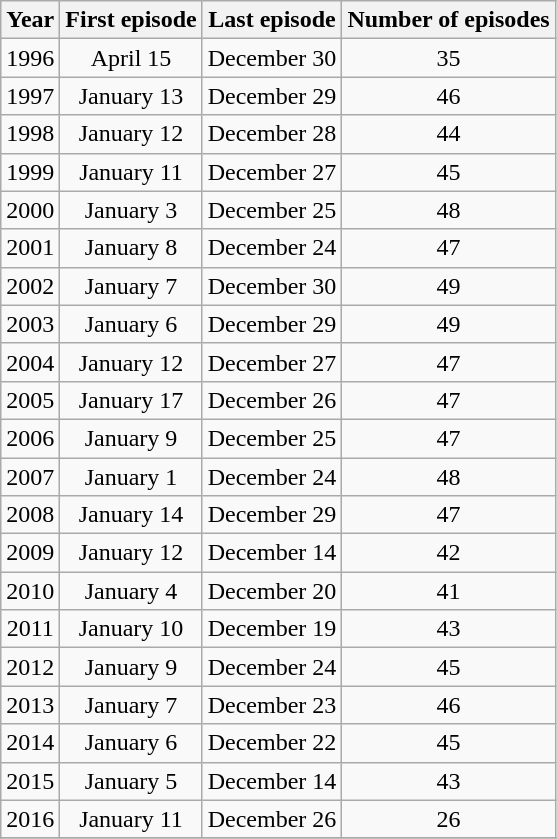<table class="wikitable" style="text-align: center">
<tr>
<th>Year</th>
<th>First episode</th>
<th>Last episode</th>
<th>Number of episodes</th>
</tr>
<tr>
<td>1996</td>
<td>April 15</td>
<td>December 30</td>
<td>35</td>
</tr>
<tr>
<td>1997</td>
<td>January 13</td>
<td>December 29</td>
<td>46</td>
</tr>
<tr>
<td>1998</td>
<td>January 12</td>
<td>December 28</td>
<td>44</td>
</tr>
<tr>
<td>1999</td>
<td>January 11</td>
<td>December 27</td>
<td>45</td>
</tr>
<tr>
<td>2000</td>
<td>January 3</td>
<td>December 25</td>
<td>48</td>
</tr>
<tr>
<td>2001</td>
<td>January 8</td>
<td>December 24</td>
<td>47</td>
</tr>
<tr>
<td>2002</td>
<td>January 7</td>
<td>December 30</td>
<td>49</td>
</tr>
<tr>
<td>2003</td>
<td>January 6</td>
<td>December 29</td>
<td>49</td>
</tr>
<tr>
<td>2004</td>
<td>January 12</td>
<td>December 27</td>
<td>47</td>
</tr>
<tr>
<td>2005</td>
<td>January 17</td>
<td>December 26</td>
<td>47</td>
</tr>
<tr>
<td>2006</td>
<td>January 9</td>
<td>December 25</td>
<td>47</td>
</tr>
<tr>
<td>2007</td>
<td>January 1</td>
<td>December 24</td>
<td>48</td>
</tr>
<tr>
<td>2008</td>
<td>January 14</td>
<td>December 29</td>
<td>47</td>
</tr>
<tr>
<td>2009</td>
<td>January 12</td>
<td>December 14</td>
<td>42</td>
</tr>
<tr>
<td>2010</td>
<td>January 4</td>
<td>December 20</td>
<td>41</td>
</tr>
<tr>
<td>2011</td>
<td>January 10</td>
<td>December 19</td>
<td>43</td>
</tr>
<tr>
<td>2012</td>
<td>January 9</td>
<td>December 24</td>
<td>45</td>
</tr>
<tr>
<td>2013</td>
<td>January 7</td>
<td>December 23</td>
<td>46</td>
</tr>
<tr>
<td>2014</td>
<td>January 6</td>
<td>December 22</td>
<td>45</td>
</tr>
<tr>
<td>2015</td>
<td>January 5</td>
<td>December 14</td>
<td>43</td>
</tr>
<tr>
<td>2016</td>
<td>January 11</td>
<td>December 26</td>
<td>26</td>
</tr>
<tr>
</tr>
<tr>
</tr>
</table>
